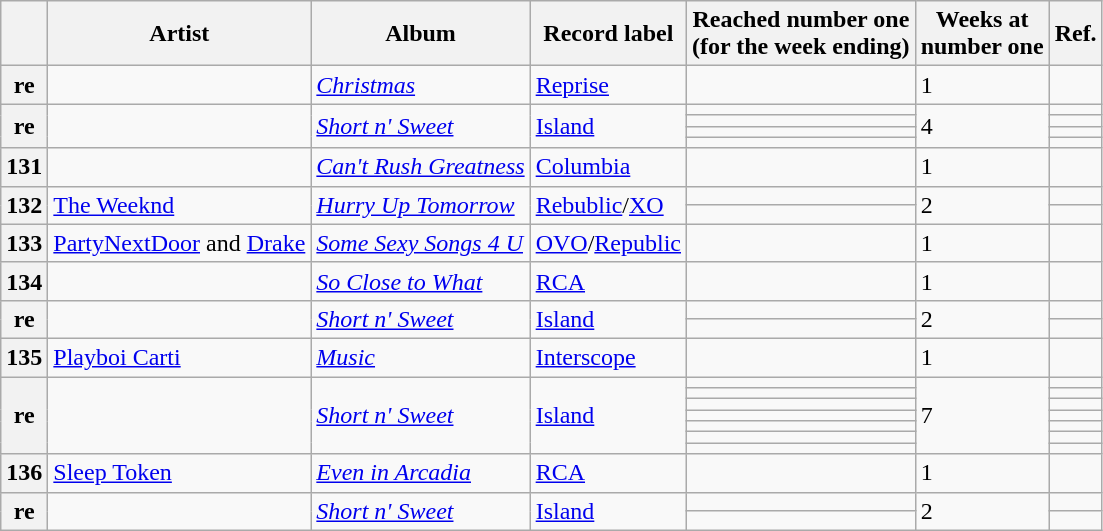<table class="wikitable plainrowheaders sortable">
<tr>
<th scope=col></th>
<th scope=col>Artist</th>
<th scope=col>Album</th>
<th scope=col>Record label</th>
<th scope=col>Reached number one<br>(for the week ending)</th>
<th scope=col>Weeks at<br>number one</th>
<th scope=col>Ref.</th>
</tr>
<tr>
<th scope=row style="text-align:center;">re</th>
<td></td>
<td><em><a href='#'>Christmas</a></em></td>
<td><a href='#'>Reprise</a></td>
<td></td>
<td>1</td>
<td align=center></td>
</tr>
<tr>
<th scope=row style="text-align:center;" rowspan=4>re</th>
<td rowspan=4></td>
<td rowspan=4><em><a href='#'>Short n' Sweet</a></em></td>
<td rowspan=4><a href='#'>Island</a></td>
<td></td>
<td rowspan=4>4</td>
<td align=center></td>
</tr>
<tr>
<td></td>
<td align=center></td>
</tr>
<tr>
<td></td>
<td align=center></td>
</tr>
<tr>
<td></td>
<td align=center></td>
</tr>
<tr>
<th scope=row style="text-align:center;">131</th>
<td></td>
<td><em><a href='#'>Can't Rush Greatness</a></em></td>
<td><a href='#'>Columbia</a></td>
<td></td>
<td>1</td>
<td align=center></td>
</tr>
<tr>
<th scope=row style="text-align:center;" rowspan=2>132</th>
<td rowspan=2><a href='#'>The Weeknd</a></td>
<td rowspan=2><em><a href='#'>Hurry Up Tomorrow</a></em></td>
<td rowspan=2><a href='#'>Rebublic</a>/<a href='#'>XO</a></td>
<td></td>
<td rowspan=2>2</td>
<td align=center></td>
</tr>
<tr>
<td></td>
<td align=center></td>
</tr>
<tr>
<th scope=row style="text-align:center;">133</th>
<td><a href='#'>PartyNextDoor</a> and <a href='#'>Drake</a></td>
<td><em><a href='#'>Some Sexy Songs 4 U</a></em></td>
<td><a href='#'>OVO</a>/<a href='#'>Republic</a></td>
<td></td>
<td>1</td>
<td align=center></td>
</tr>
<tr>
<th scope=row style="text-align:center;">134</th>
<td></td>
<td><em><a href='#'>So Close to What</a></em></td>
<td><a href='#'>RCA</a></td>
<td></td>
<td>1</td>
<td align=center></td>
</tr>
<tr>
<th scope=row style="text-align:center;"rowspan=2>re</th>
<td rowspan=2></td>
<td rowspan=2><em><a href='#'>Short n' Sweet</a></em></td>
<td rowspan=2><a href='#'>Island</a></td>
<td></td>
<td rowspan=2>2</td>
<td align=center></td>
</tr>
<tr>
<td></td>
<td align=center></td>
</tr>
<tr>
<th scope=row style="text-align:center;">135</th>
<td><a href='#'>Playboi Carti</a></td>
<td><em><a href='#'>Music</a></em></td>
<td><a href='#'>Interscope</a></td>
<td></td>
<td>1</td>
<td align=center></td>
</tr>
<tr>
<th scope=row style="text-align:center;"rowspan=7>re</th>
<td rowspan=7></td>
<td rowspan=7><em><a href='#'>Short n' Sweet</a></em></td>
<td rowspan=7><a href='#'>Island</a></td>
<td></td>
<td rowspan=7>7</td>
<td align=center></td>
</tr>
<tr>
<td></td>
<td align=center></td>
</tr>
<tr>
<td></td>
<td align=center></td>
</tr>
<tr>
<td></td>
<td align=center></td>
</tr>
<tr>
<td></td>
<td align=center></td>
</tr>
<tr>
<td></td>
<td align=center></td>
</tr>
<tr>
<td></td>
<td align=center></td>
</tr>
<tr>
<th scope=row style="text-align:center;">136</th>
<td><a href='#'>Sleep Token</a></td>
<td><em><a href='#'>Even in Arcadia</a></em></td>
<td><a href='#'>RCA</a></td>
<td></td>
<td>1</td>
<td align=center></td>
</tr>
<tr>
<th scope=row style="text-align:center;"rowspan=2>re</th>
<td rowspan=7></td>
<td rowspan=7><em><a href='#'>Short n' Sweet</a></em></td>
<td rowspan=7><a href='#'>Island</a></td>
<td></td>
<td rowspan=2>2</td>
<td align=center></td>
</tr>
<tr>
<td></td>
<td align=center></td>
</tr>
</table>
